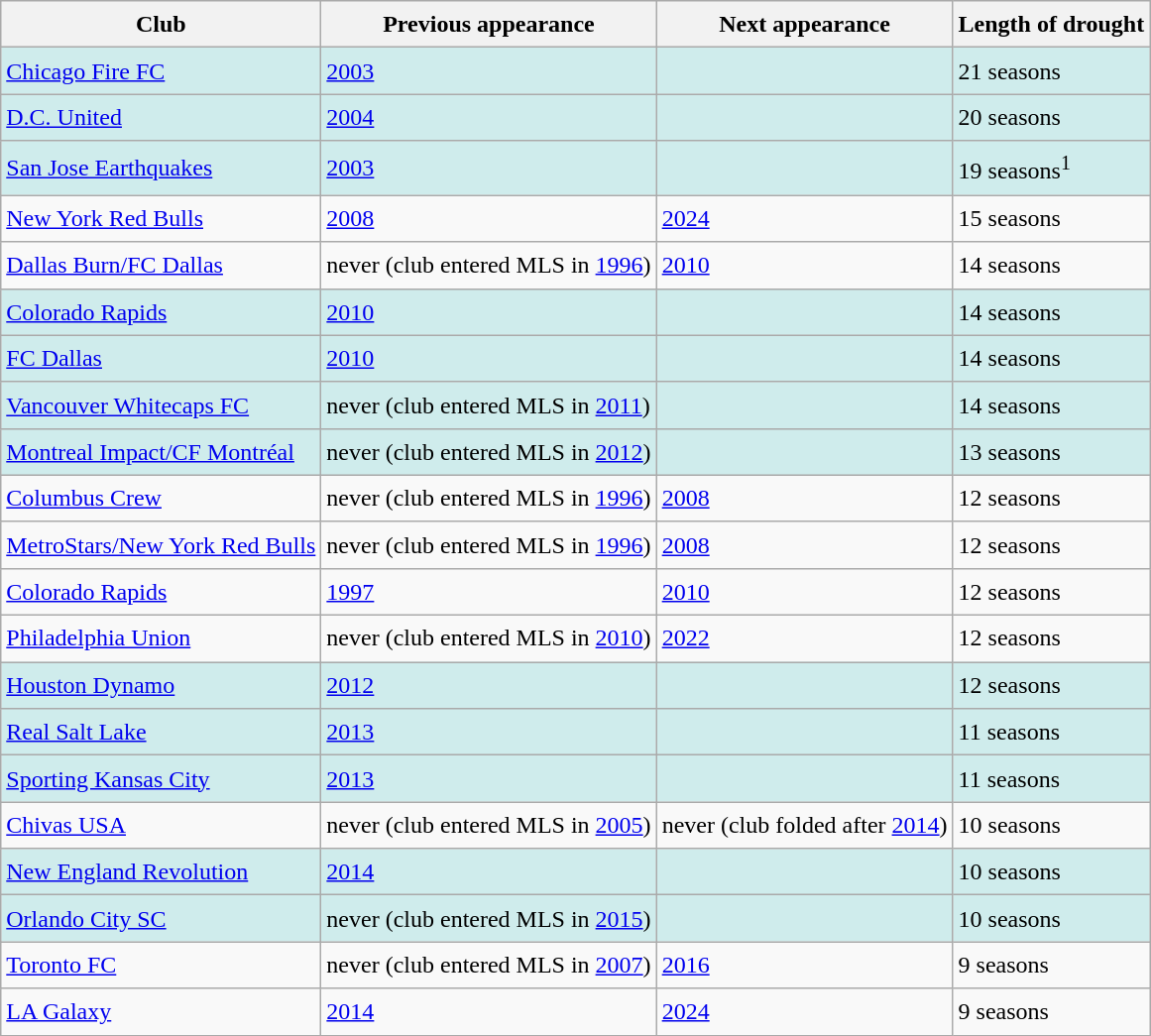<table class="wikitable sortable" style="font-size:1.00em; line-height:1.5em;">
<tr>
<th>Club</th>
<th>Previous appearance</th>
<th>Next appearance</th>
<th>Length of drought</th>
</tr>
<tr style="background:#CFECEC">
<td align="left"><a href='#'>Chicago Fire FC</a></td>
<td><a href='#'>2003</a></td>
<td></td>
<td>21 seasons</td>
</tr>
<tr style="background:#CFECEC">
<td align="left"><a href='#'>D.C. United</a></td>
<td><a href='#'>2004</a></td>
<td></td>
<td>20 seasons</td>
</tr>
<tr style="background:#CFECEC">
<td align="left"><a href='#'>San Jose Earthquakes</a></td>
<td><a href='#'>2003</a></td>
<td></td>
<td>19 seasons<sup>1</sup></td>
</tr>
<tr>
<td align="left"><a href='#'>New York Red Bulls</a></td>
<td><a href='#'>2008</a></td>
<td><a href='#'>2024</a></td>
<td>15 seasons</td>
</tr>
<tr>
<td align="left"><a href='#'>Dallas Burn/FC Dallas</a></td>
<td>never (club entered MLS in <a href='#'>1996</a>)</td>
<td><a href='#'>2010</a></td>
<td>14 seasons</td>
</tr>
<tr style="background:#CFECEC">
<td align="left"><a href='#'>Colorado Rapids</a></td>
<td><a href='#'>2010</a></td>
<td></td>
<td>14 seasons</td>
</tr>
<tr style="background:#CFECEC">
<td align="left"><a href='#'>FC Dallas</a></td>
<td><a href='#'>2010</a></td>
<td></td>
<td>14 seasons</td>
</tr>
<tr style="background:#CFECEC">
<td align="left"><a href='#'>Vancouver Whitecaps FC</a></td>
<td>never (club entered MLS in <a href='#'>2011</a>)</td>
<td></td>
<td>14 seasons</td>
</tr>
<tr style="background:#CFECEC">
<td align="left"><a href='#'>Montreal Impact/CF Montréal</a></td>
<td>never (club entered MLS in <a href='#'>2012</a>)</td>
<td></td>
<td>13 seasons</td>
</tr>
<tr>
<td align="left"><a href='#'>Columbus Crew</a></td>
<td>never (club entered MLS in <a href='#'>1996</a>)</td>
<td><a href='#'>2008</a></td>
<td>12 seasons</td>
</tr>
<tr>
<td align="left"><a href='#'>MetroStars/New York Red Bulls</a></td>
<td>never (club entered MLS in <a href='#'>1996</a>)</td>
<td><a href='#'>2008</a></td>
<td>12 seasons</td>
</tr>
<tr>
<td align="left"><a href='#'>Colorado Rapids</a></td>
<td><a href='#'>1997</a></td>
<td><a href='#'>2010</a></td>
<td>12 seasons</td>
</tr>
<tr>
<td align="left"><a href='#'>Philadelphia Union</a></td>
<td>never (club entered MLS in <a href='#'>2010</a>)</td>
<td><a href='#'>2022</a></td>
<td>12 seasons</td>
</tr>
<tr style="background:#CFECEC">
<td align="left"><a href='#'>Houston Dynamo</a></td>
<td><a href='#'>2012</a></td>
<td></td>
<td>12 seasons</td>
</tr>
<tr style="background:#CFECEC">
<td align="left"><a href='#'>Real Salt Lake</a></td>
<td><a href='#'>2013</a></td>
<td></td>
<td>11 seasons</td>
</tr>
<tr style="background:#CFECEC">
<td align="left"><a href='#'>Sporting Kansas City</a></td>
<td><a href='#'>2013</a></td>
<td></td>
<td>11 seasons</td>
</tr>
<tr>
<td align="left"><a href='#'>Chivas USA</a></td>
<td>never (club entered MLS in <a href='#'>2005</a>)</td>
<td>never (club folded after <a href='#'>2014</a>)</td>
<td>10 seasons</td>
</tr>
<tr style="background:#CFECEC">
<td align="left"><a href='#'>New England Revolution</a></td>
<td><a href='#'>2014</a></td>
<td></td>
<td>10 seasons</td>
</tr>
<tr style="background:#CFECEC">
<td align="left"><a href='#'>Orlando City SC</a></td>
<td>never (club entered MLS in <a href='#'>2015</a>)</td>
<td></td>
<td>10 seasons</td>
</tr>
<tr>
<td align="left"><a href='#'>Toronto FC</a></td>
<td>never (club entered MLS in <a href='#'>2007</a>)</td>
<td><a href='#'>2016</a></td>
<td>9 seasons</td>
</tr>
<tr>
<td align="left"><a href='#'>LA Galaxy</a></td>
<td><a href='#'>2014</a></td>
<td><a href='#'>2024</a></td>
<td>9 seasons</td>
</tr>
</table>
